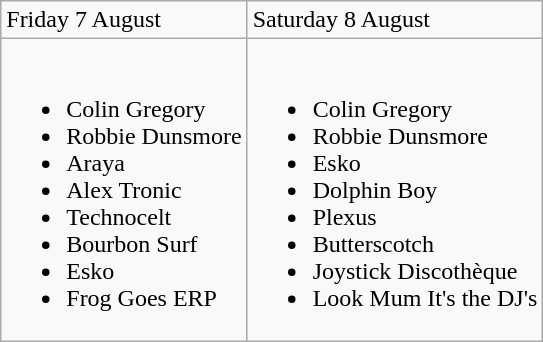<table class="wikitable">
<tr>
<td>Friday 7 August</td>
<td>Saturday 8 August</td>
</tr>
<tr valign="top">
<td><br><ul><li>Colin Gregory</li><li>Robbie Dunsmore</li><li>Araya</li><li>Alex Tronic</li><li>Technocelt</li><li>Bourbon Surf</li><li>Esko</li><li>Frog Goes ERP</li></ul></td>
<td><br><ul><li>Colin Gregory</li><li>Robbie Dunsmore</li><li>Esko</li><li>Dolphin Boy</li><li>Plexus</li><li>Butterscotch</li><li>Joystick Discothèque</li><li>Look Mum It's the DJ's</li></ul></td>
</tr>
</table>
